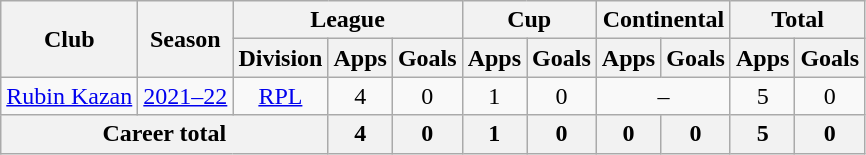<table class="wikitable" style="text-align: center;">
<tr>
<th rowspan=2>Club</th>
<th rowspan=2>Season</th>
<th colspan=3>League</th>
<th colspan=2>Cup</th>
<th colspan=2>Continental</th>
<th colspan=2>Total</th>
</tr>
<tr>
<th>Division</th>
<th>Apps</th>
<th>Goals</th>
<th>Apps</th>
<th>Goals</th>
<th>Apps</th>
<th>Goals</th>
<th>Apps</th>
<th>Goals</th>
</tr>
<tr>
<td><a href='#'>Rubin Kazan</a></td>
<td><a href='#'>2021–22</a></td>
<td><a href='#'>RPL</a></td>
<td>4</td>
<td>0</td>
<td>1</td>
<td>0</td>
<td colspan=2>–</td>
<td>5</td>
<td>0</td>
</tr>
<tr>
<th colspan=3>Career total</th>
<th>4</th>
<th>0</th>
<th>1</th>
<th>0</th>
<th>0</th>
<th>0</th>
<th>5</th>
<th>0</th>
</tr>
</table>
